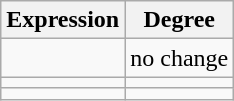<table class="wikitable" style="text-align: center;">
<tr>
<th>Expression</th>
<th>Degree</th>
</tr>
<tr>
<td></td>
<td>no change</td>
</tr>
<tr>
<td></td>
<td></td>
</tr>
<tr>
<td></td>
<td></td>
</tr>
</table>
